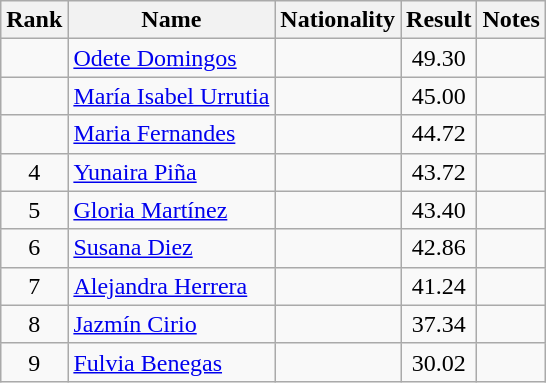<table class="wikitable sortable" style="text-align:center">
<tr>
<th>Rank</th>
<th>Name</th>
<th>Nationality</th>
<th>Result</th>
<th>Notes</th>
</tr>
<tr>
<td></td>
<td align=left><a href='#'>Odete Domingos</a></td>
<td align=left></td>
<td>49.30</td>
<td></td>
</tr>
<tr>
<td></td>
<td align=left><a href='#'>María Isabel Urrutia</a></td>
<td align=left></td>
<td>45.00</td>
<td></td>
</tr>
<tr>
<td></td>
<td align=left><a href='#'>Maria Fernandes</a></td>
<td align=left></td>
<td>44.72</td>
<td></td>
</tr>
<tr>
<td>4</td>
<td align=left><a href='#'>Yunaira Piña</a></td>
<td align=left></td>
<td>43.72</td>
<td></td>
</tr>
<tr>
<td>5</td>
<td align=left><a href='#'>Gloria Martínez</a></td>
<td align=left></td>
<td>43.40</td>
<td></td>
</tr>
<tr>
<td>6</td>
<td align=left><a href='#'>Susana Diez</a></td>
<td align=left></td>
<td>42.86</td>
<td></td>
</tr>
<tr>
<td>7</td>
<td align=left><a href='#'>Alejandra Herrera</a></td>
<td align=left></td>
<td>41.24</td>
<td></td>
</tr>
<tr>
<td>8</td>
<td align=left><a href='#'>Jazmín Cirio</a></td>
<td align=left></td>
<td>37.34</td>
<td></td>
</tr>
<tr>
<td>9</td>
<td align=left><a href='#'>Fulvia Benegas</a></td>
<td align=left></td>
<td>30.02</td>
<td></td>
</tr>
</table>
